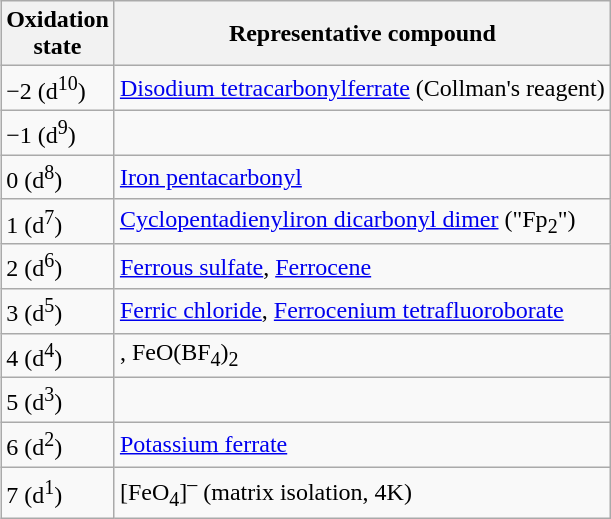<table class="wikitable" style="float:right; clear:right; margin-left:1em; margin-top:0;">
<tr>
<th>Oxidation <br>state</th>
<th>Representative compound</th>
</tr>
<tr>
<td>−2 (d<sup>10</sup>)</td>
<td><a href='#'>Disodium tetracarbonylferrate</a> (Collman's reagent)</td>
</tr>
<tr>
<td>−1 (d<sup>9</sup>)</td>
<td></td>
</tr>
<tr>
<td>0 (d<sup>8</sup>)</td>
<td><a href='#'>Iron pentacarbonyl</a></td>
</tr>
<tr>
<td>1 (d<sup>7</sup>)</td>
<td><a href='#'>Cyclopentadienyliron dicarbonyl dimer</a> ("Fp<sub>2</sub>")</td>
</tr>
<tr>
<td>2 (d<sup>6</sup>)</td>
<td><a href='#'>Ferrous sulfate</a>, <a href='#'>Ferrocene</a></td>
</tr>
<tr>
<td>3 (d<sup>5</sup>)</td>
<td><a href='#'>Ferric chloride</a>, <a href='#'>Ferrocenium tetrafluoroborate</a></td>
</tr>
<tr>
<td>4 (d<sup>4</sup>)</td>
<td>, FeO(BF<sub>4</sub>)<sub>2</sub></td>
</tr>
<tr>
<td>5 (d<sup>3</sup>)</td>
<td></td>
</tr>
<tr>
<td>6 (d<sup>2</sup>)</td>
<td><a href='#'>Potassium ferrate</a></td>
</tr>
<tr>
<td>7 (d<sup>1</sup>)</td>
<td>[FeO<sub>4</sub>]<sup>–</sup> (matrix isolation, 4K)</td>
</tr>
</table>
